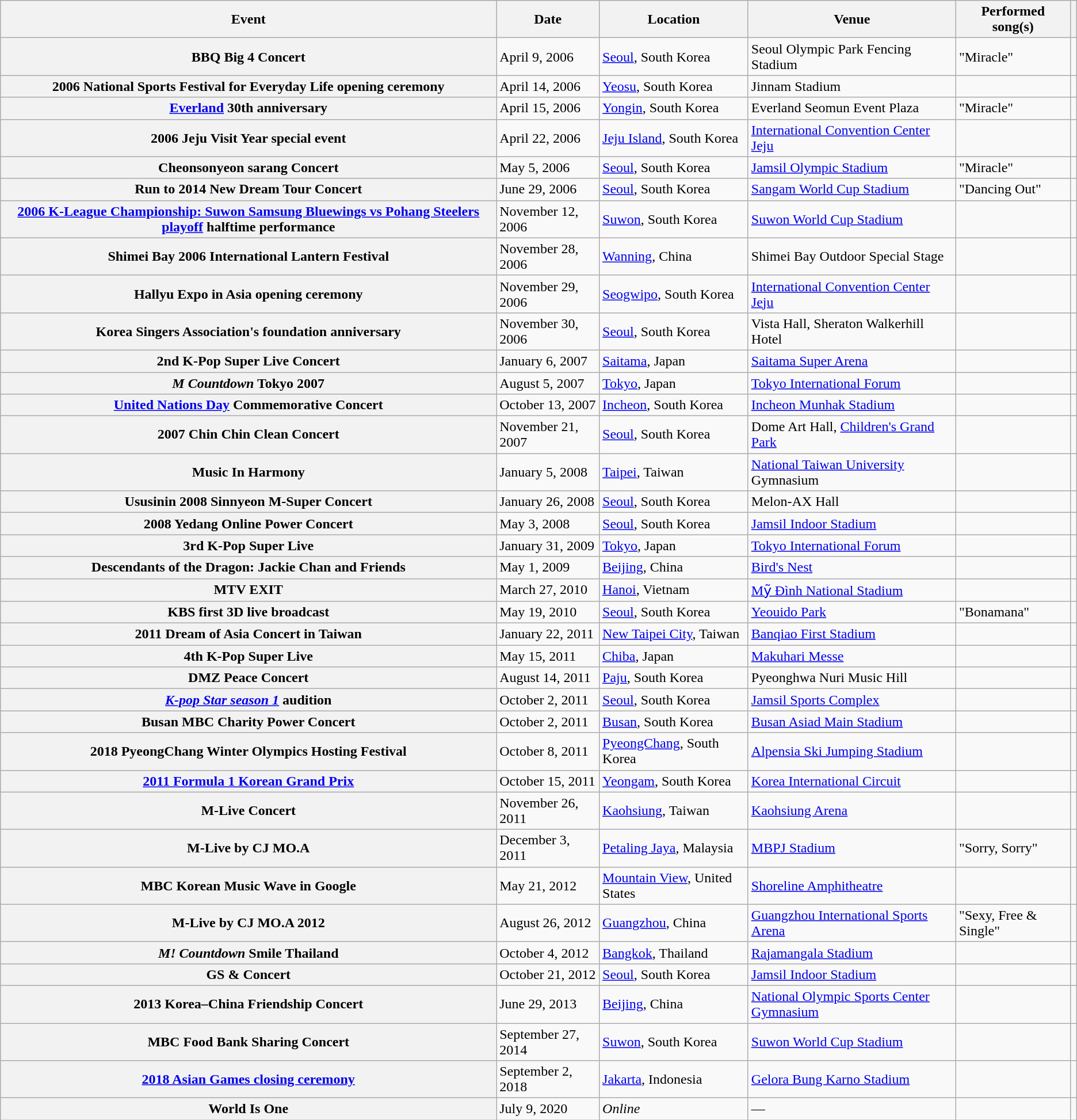<table class="wikitable plainrowheaders sortable">
<tr>
<th scope="col">Event</th>
<th scope="col">Date</th>
<th scope="col">Location</th>
<th scope="col">Venue</th>
<th scope="col" class="unsortable">Performed song(s)</th>
<th scope="col" class="unsortable"></th>
</tr>
<tr>
<th scope="row">BBQ Big 4 Concert</th>
<td>April 9, 2006</td>
<td><a href='#'>Seoul</a>, South Korea</td>
<td>Seoul Olympic Park Fencing Stadium</td>
<td>"Miracle"</td>
<td></td>
</tr>
<tr>
<th scope="row">2006 National Sports Festival for Everyday Life opening ceremony</th>
<td>April 14, 2006</td>
<td><a href='#'>Yeosu</a>, South Korea</td>
<td>Jinnam Stadium</td>
<td></td>
<td></td>
</tr>
<tr>
<th scope="row"><a href='#'>Everland</a> 30th anniversary</th>
<td>April 15, 2006</td>
<td><a href='#'>Yongin</a>, South Korea</td>
<td>Everland Seomun Event Plaza</td>
<td>"Miracle"</td>
<td></td>
</tr>
<tr>
<th scope="row">2006 Jeju Visit Year special event</th>
<td>April 22, 2006</td>
<td><a href='#'>Jeju Island</a>, South Korea</td>
<td><a href='#'>International Convention Center Jeju</a></td>
<td></td>
<td></td>
</tr>
<tr>
<th scope="row">Cheonsonyeon sarang Concert</th>
<td>May 5, 2006</td>
<td><a href='#'>Seoul</a>, South Korea</td>
<td><a href='#'>Jamsil Olympic Stadium</a></td>
<td>"Miracle"</td>
<td></td>
</tr>
<tr>
<th scope="row">Run to 2014 New Dream Tour Concert</th>
<td>June 29, 2006</td>
<td><a href='#'>Seoul</a>, South Korea</td>
<td><a href='#'>Sangam World Cup Stadium</a></td>
<td>"Dancing Out"</td>
<td></td>
</tr>
<tr>
<th scope="row"><a href='#'>2006 K-League Championship: Suwon Samsung Bluewings vs Pohang Steelers playoff</a> halftime performance</th>
<td>November 12, 2006</td>
<td><a href='#'>Suwon</a>, South Korea</td>
<td><a href='#'>Suwon World Cup Stadium</a></td>
<td></td>
<td></td>
</tr>
<tr>
<th scope="row">Shimei Bay 2006 International Lantern Festival</th>
<td>November 28, 2006</td>
<td><a href='#'>Wanning</a>, China</td>
<td>Shimei Bay Outdoor Special Stage</td>
<td></td>
<td></td>
</tr>
<tr>
<th scope="row">Hallyu Expo in Asia opening ceremony</th>
<td>November 29, 2006</td>
<td><a href='#'>Seogwipo</a>, South Korea</td>
<td><a href='#'>International Convention Center Jeju</a></td>
<td></td>
<td></td>
</tr>
<tr>
<th scope="row">Korea Singers Association's foundation anniversary</th>
<td>November 30, 2006</td>
<td><a href='#'>Seoul</a>, South Korea</td>
<td>Vista Hall, Sheraton Walkerhill Hotel</td>
<td></td>
<td></td>
</tr>
<tr>
<th scope="row">2nd K-Pop Super Live Concert</th>
<td>January 6, 2007</td>
<td><a href='#'>Saitama</a>, Japan</td>
<td><a href='#'>Saitama Super Arena</a></td>
<td></td>
<td></td>
</tr>
<tr>
<th scope="row"><em>M Countdown</em> Tokyo 2007</th>
<td>August 5, 2007</td>
<td><a href='#'>Tokyo</a>, Japan</td>
<td><a href='#'>Tokyo International Forum</a></td>
<td></td>
<td></td>
</tr>
<tr>
<th scope="row"><a href='#'>United Nations Day</a> Commemorative Concert</th>
<td>October 13, 2007</td>
<td><a href='#'>Incheon</a>, South Korea</td>
<td><a href='#'>Incheon Munhak Stadium</a></td>
<td></td>
<td></td>
</tr>
<tr>
<th scope="row">2007 Chin Chin Clean Concert</th>
<td>November 21, 2007</td>
<td><a href='#'>Seoul</a>, South Korea</td>
<td>Dome Art Hall, <a href='#'>Children's Grand Park</a></td>
<td></td>
<td></td>
</tr>
<tr>
<th scope="row">Music In Harmony</th>
<td>January 5, 2008</td>
<td><a href='#'>Taipei</a>, Taiwan</td>
<td><a href='#'>National Taiwan University</a> Gymnasium</td>
<td></td>
<td></td>
</tr>
<tr>
<th scope="row">Ususinin 2008 Sinnyeon M-Super Concert</th>
<td>January 26, 2008</td>
<td><a href='#'>Seoul</a>, South Korea</td>
<td>Melon-AX Hall</td>
<td></td>
<td></td>
</tr>
<tr>
<th scope="row">2008 Yedang Online Power Concert</th>
<td>May 3, 2008</td>
<td><a href='#'>Seoul</a>, South Korea</td>
<td><a href='#'>Jamsil Indoor Stadium</a></td>
<td></td>
<td></td>
</tr>
<tr>
<th scope="row">3rd K-Pop Super Live</th>
<td>January 31, 2009</td>
<td><a href='#'>Tokyo</a>, Japan</td>
<td><a href='#'>Tokyo International Forum</a></td>
<td></td>
<td></td>
</tr>
<tr>
<th scope="row">Descendants of the Dragon: Jackie Chan and Friends</th>
<td>May 1, 2009</td>
<td><a href='#'>Beijing</a>, China</td>
<td><a href='#'>Bird's Nest</a></td>
<td></td>
<td></td>
</tr>
<tr>
<th scope="row">MTV EXIT</th>
<td>March 27, 2010</td>
<td><a href='#'>Hanoi</a>, Vietnam</td>
<td><a href='#'>Mỹ Đình National Stadium</a></td>
<td></td>
<td></td>
</tr>
<tr>
<th scope="row">KBS first 3D live broadcast</th>
<td>May 19, 2010</td>
<td><a href='#'>Seoul</a>, South Korea</td>
<td><a href='#'>Yeouido Park</a></td>
<td>"Bonamana"</td>
<td></td>
</tr>
<tr>
<th scope="row">2011 Dream of Asia Concert in Taiwan</th>
<td>January 22, 2011</td>
<td><a href='#'>New Taipei City</a>, Taiwan</td>
<td><a href='#'>Banqiao First Stadium</a></td>
<td></td>
<td></td>
</tr>
<tr>
<th scope="row">4th K-Pop Super Live</th>
<td>May 15, 2011</td>
<td><a href='#'>Chiba</a>, Japan</td>
<td><a href='#'>Makuhari Messe</a></td>
<td></td>
<td></td>
</tr>
<tr>
<th scope="row">DMZ Peace Concert</th>
<td>August 14, 2011</td>
<td><a href='#'>Paju</a>, South Korea</td>
<td>Pyeonghwa Nuri Music Hill</td>
<td></td>
<td></td>
</tr>
<tr>
<th scope="row"><em><a href='#'>K-pop Star season 1</a></em> audition</th>
<td>October 2, 2011</td>
<td><a href='#'>Seoul</a>, South Korea</td>
<td><a href='#'>Jamsil Sports Complex</a></td>
<td></td>
<td></td>
</tr>
<tr>
<th scope="row">Busan MBC Charity Power Concert</th>
<td>October 2, 2011</td>
<td><a href='#'>Busan</a>, South Korea</td>
<td><a href='#'>Busan Asiad Main Stadium</a></td>
<td></td>
<td></td>
</tr>
<tr>
<th scope="row">2018 PyeongChang Winter Olympics Hosting Festival</th>
<td>October 8, 2011</td>
<td><a href='#'>PyeongChang</a>, South Korea</td>
<td><a href='#'>Alpensia Ski Jumping Stadium</a></td>
<td></td>
<td></td>
</tr>
<tr>
<th scope="row"><a href='#'>2011 Formula 1 Korean Grand Prix</a></th>
<td>October 15, 2011</td>
<td><a href='#'>Yeongam</a>, South Korea</td>
<td><a href='#'>Korea International Circuit</a></td>
<td></td>
<td></td>
</tr>
<tr>
<th scope="row">M-Live Concert</th>
<td>November 26, 2011</td>
<td><a href='#'>Kaohsiung</a>, Taiwan</td>
<td><a href='#'>Kaohsiung Arena</a></td>
<td></td>
<td></td>
</tr>
<tr>
<th scope="row">M-Live by CJ MO.A</th>
<td>December 3, 2011</td>
<td><a href='#'>Petaling Jaya</a>, Malaysia</td>
<td><a href='#'>MBPJ Stadium</a></td>
<td>"Sorry, Sorry"</td>
<td></td>
</tr>
<tr>
<th scope="row">MBC Korean Music Wave in Google</th>
<td>May 21, 2012</td>
<td><a href='#'>Mountain View</a>, United States</td>
<td><a href='#'>Shoreline Amphitheatre</a></td>
<td></td>
<td></td>
</tr>
<tr>
<th scope="row">M-Live by CJ MO.A 2012</th>
<td>August 26, 2012</td>
<td><a href='#'>Guangzhou</a>, China</td>
<td><a href='#'>Guangzhou International Sports Arena</a></td>
<td>"Sexy, Free & Single"</td>
<td></td>
</tr>
<tr>
<th scope="row"><em>M! Countdown</em> Smile Thailand</th>
<td>October 4, 2012</td>
<td><a href='#'>Bangkok</a>, Thailand</td>
<td><a href='#'>Rajamangala Stadium</a></td>
<td></td>
<td></td>
</tr>
<tr>
<th scope="row">GS & Concert</th>
<td>October 21, 2012</td>
<td><a href='#'>Seoul</a>, South Korea</td>
<td><a href='#'>Jamsil Indoor Stadium</a></td>
<td></td>
<td></td>
</tr>
<tr>
<th scope="row">2013 Korea–China Friendship Concert</th>
<td>June 29, 2013</td>
<td><a href='#'>Beijing</a>, China</td>
<td><a href='#'>National Olympic Sports Center Gymnasium</a></td>
<td></td>
<td></td>
</tr>
<tr>
<th scope="row">MBC Food Bank Sharing Concert</th>
<td>September 27, 2014</td>
<td><a href='#'>Suwon</a>, South Korea</td>
<td><a href='#'>Suwon World Cup Stadium</a></td>
<td></td>
<td></td>
</tr>
<tr>
<th scope="row"><a href='#'>2018 Asian Games closing ceremony</a></th>
<td>September 2, 2018</td>
<td><a href='#'>Jakarta</a>, Indonesia</td>
<td><a href='#'>Gelora Bung Karno Stadium</a></td>
<td></td>
<td></td>
</tr>
<tr>
<th scope="row">World Is One</th>
<td>July 9, 2020</td>
<td><em>Online</em></td>
<td>—</td>
<td></td>
<td></td>
</tr>
</table>
